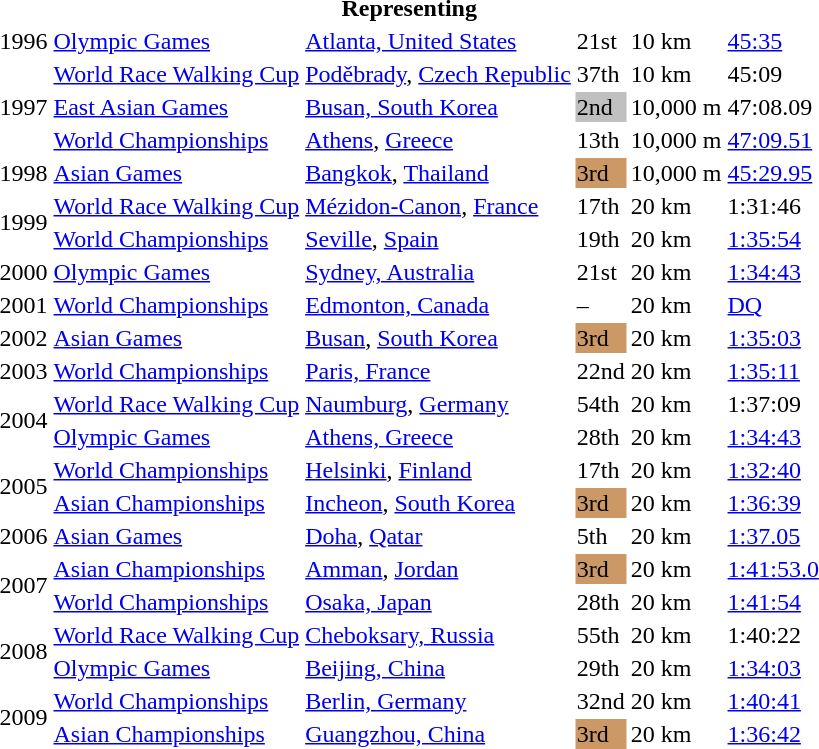<table>
<tr>
<th colspan="6">Representing </th>
</tr>
<tr>
<td>1996</td>
<td><a href='#'>Olympic Games</a></td>
<td><a href='#'>Atlanta, United States</a></td>
<td>21st</td>
<td>10 km</td>
<td><a href='#'>45:35</a></td>
</tr>
<tr>
<td rowspan=3>1997</td>
<td><a href='#'>World Race Walking Cup</a></td>
<td><a href='#'>Poděbrady</a>, <a href='#'>Czech Republic</a></td>
<td>37th</td>
<td>10 km</td>
<td>45:09</td>
</tr>
<tr>
<td><a href='#'>East Asian Games</a></td>
<td><a href='#'>Busan, South Korea</a></td>
<td bgcolor="silver">2nd</td>
<td>10,000 m</td>
<td>47:08.09</td>
</tr>
<tr>
<td><a href='#'>World Championships</a></td>
<td><a href='#'>Athens</a>, <a href='#'>Greece</a></td>
<td>13th</td>
<td>10,000 m</td>
<td><a href='#'>47:09.51</a></td>
</tr>
<tr>
<td>1998</td>
<td><a href='#'>Asian Games</a></td>
<td><a href='#'>Bangkok</a>, <a href='#'>Thailand</a></td>
<td bgcolor="cc9966">3rd</td>
<td>10,000 m</td>
<td><a href='#'>45:29.95</a></td>
</tr>
<tr>
<td rowspan=2>1999</td>
<td><a href='#'>World Race Walking Cup</a></td>
<td><a href='#'>Mézidon-Canon</a>, <a href='#'>France</a></td>
<td>17th</td>
<td>20 km</td>
<td>1:31:46</td>
</tr>
<tr>
<td><a href='#'>World Championships</a></td>
<td><a href='#'>Seville</a>, <a href='#'>Spain</a></td>
<td>19th</td>
<td>20 km</td>
<td><a href='#'>1:35:54</a></td>
</tr>
<tr>
<td>2000</td>
<td><a href='#'>Olympic Games</a></td>
<td><a href='#'>Sydney, Australia</a></td>
<td>21st</td>
<td>20 km</td>
<td><a href='#'>1:34:43</a></td>
</tr>
<tr>
<td>2001</td>
<td><a href='#'>World Championships</a></td>
<td><a href='#'>Edmonton, Canada</a></td>
<td>–</td>
<td>20 km</td>
<td><a href='#'>DQ</a></td>
</tr>
<tr>
<td>2002</td>
<td><a href='#'>Asian Games</a></td>
<td><a href='#'>Busan</a>, <a href='#'>South Korea</a></td>
<td bgcolor="cc9966">3rd</td>
<td>20 km</td>
<td><a href='#'>1:35:03</a></td>
</tr>
<tr>
<td>2003</td>
<td><a href='#'>World Championships</a></td>
<td><a href='#'>Paris, France</a></td>
<td>22nd</td>
<td>20 km</td>
<td><a href='#'>1:35:11</a></td>
</tr>
<tr>
<td rowspan=2>2004</td>
<td><a href='#'>World Race Walking Cup</a></td>
<td><a href='#'>Naumburg</a>, <a href='#'>Germany</a></td>
<td>54th</td>
<td>20 km</td>
<td>1:37:09</td>
</tr>
<tr>
<td><a href='#'>Olympic Games</a></td>
<td><a href='#'>Athens, Greece</a></td>
<td>28th</td>
<td>20 km</td>
<td><a href='#'>1:34:43</a></td>
</tr>
<tr>
<td rowspan=2>2005</td>
<td><a href='#'>World Championships</a></td>
<td><a href='#'>Helsinki</a>, <a href='#'>Finland</a></td>
<td>17th</td>
<td>20 km</td>
<td><a href='#'>1:32:40</a></td>
</tr>
<tr>
<td><a href='#'>Asian Championships</a></td>
<td><a href='#'>Incheon</a>, <a href='#'>South Korea</a></td>
<td bgcolor="cc9966">3rd</td>
<td>20 km</td>
<td><a href='#'>1:36:39</a></td>
</tr>
<tr>
<td>2006</td>
<td><a href='#'>Asian Games</a></td>
<td><a href='#'>Doha</a>, <a href='#'>Qatar</a></td>
<td>5th</td>
<td>20 km</td>
<td><a href='#'>1:37.05</a></td>
</tr>
<tr>
<td rowspan=2>2007</td>
<td><a href='#'>Asian Championships</a></td>
<td><a href='#'>Amman</a>, <a href='#'>Jordan</a></td>
<td bgcolor="cc9966">3rd</td>
<td>20 km</td>
<td><a href='#'>1:41:53.0</a></td>
</tr>
<tr>
<td><a href='#'>World Championships</a></td>
<td><a href='#'>Osaka, Japan</a></td>
<td>28th</td>
<td>20 km</td>
<td><a href='#'>1:41:54</a></td>
</tr>
<tr>
<td rowspan=2>2008</td>
<td><a href='#'>World Race Walking Cup</a></td>
<td><a href='#'>Cheboksary, Russia</a></td>
<td>55th</td>
<td>20 km</td>
<td>1:40:22</td>
</tr>
<tr>
<td><a href='#'>Olympic Games</a></td>
<td><a href='#'>Beijing, China</a></td>
<td>29th</td>
<td>20 km</td>
<td><a href='#'>1:34:03</a></td>
</tr>
<tr>
<td rowspan=2>2009</td>
<td><a href='#'>World Championships</a></td>
<td><a href='#'>Berlin, Germany</a></td>
<td>32nd</td>
<td>20 km</td>
<td><a href='#'>1:40:41</a></td>
</tr>
<tr>
<td><a href='#'>Asian Championships</a></td>
<td><a href='#'>Guangzhou, China</a></td>
<td bgcolor="cc9966">3rd</td>
<td>20 km</td>
<td><a href='#'>1:36:42</a></td>
</tr>
</table>
